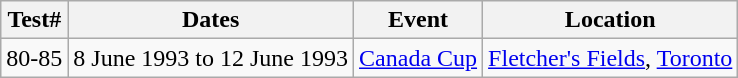<table class="wikitable">
<tr>
<th>Test#</th>
<th>Dates</th>
<th>Event</th>
<th>Location</th>
</tr>
<tr>
<td>80-85</td>
<td>8 June 1993 to 12 June 1993</td>
<td><a href='#'>Canada Cup</a></td>
<td><a href='#'>Fletcher's Fields</a>, <a href='#'>Toronto</a></td>
</tr>
</table>
